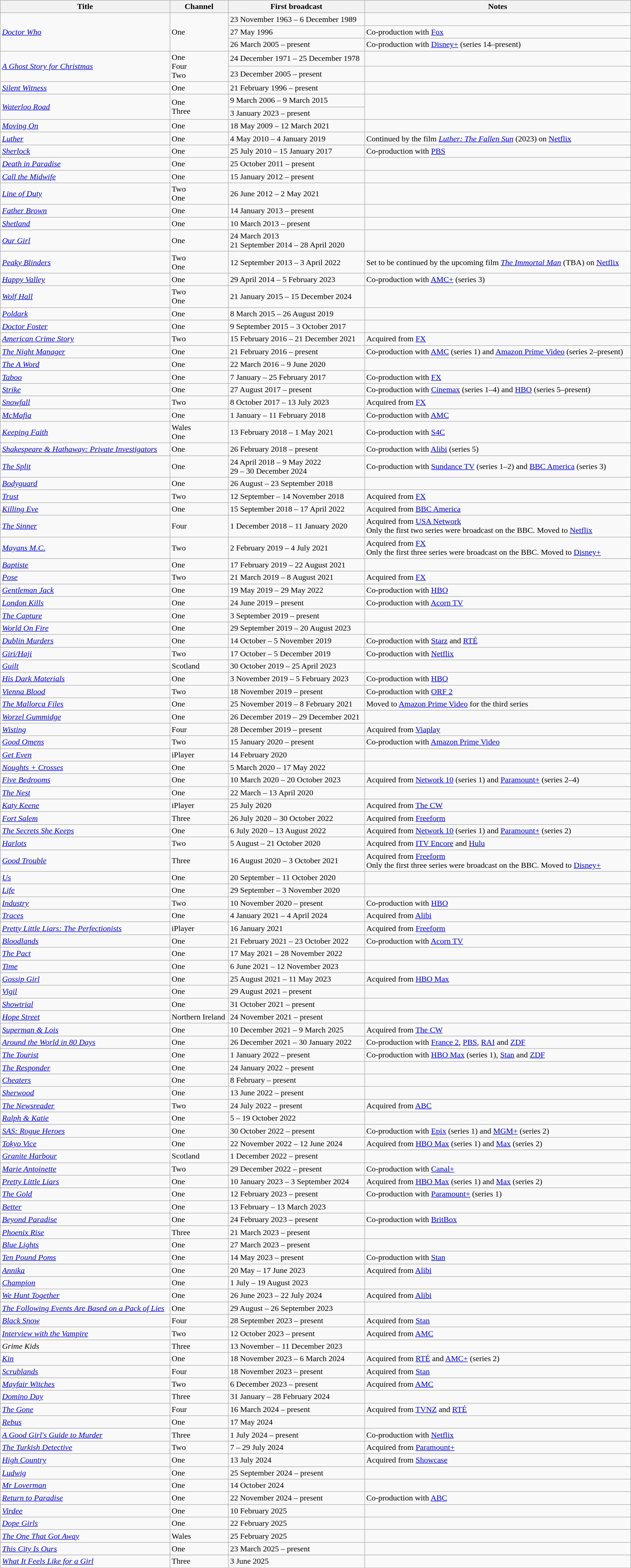<table class="wikitable plainrowheaders sortable" style="width:100%;">
<tr>
<th scope=col>Title</th>
<th scope=col>Channel</th>
<th scope=col>First broadcast</th>
<th scope=col>Notes</th>
</tr>
<tr>
<td rowspan=3><em><a href='#'>Doctor Who</a></em></td>
<td rowspan=3>One</td>
<td>23 November 1963 – 6 December 1989</td>
<td></td>
</tr>
<tr>
<td>27 May 1996 <em></em></td>
<td>Co-production with <a href='#'>Fox</a></td>
</tr>
<tr>
<td>26 March 2005 – present <em></em></td>
<td>Co-production with <a href='#'>Disney+</a> (series 14–present)</td>
</tr>
<tr>
<td rowspan=2><em><a href='#'>A Ghost Story for Christmas</a></em></td>
<td rowspan=2>One <em></em><br>Four <em></em><br>Two <em></em></td>
<td>24 December 1971 – 25 December 1978</td>
<td></td>
</tr>
<tr>
<td>23 December 2005 – present <em></em></td>
<td></td>
</tr>
<tr>
<td><em><a href='#'>Silent Witness</a></em></td>
<td>One</td>
<td>21 February 1996 – present</td>
<td></td>
</tr>
<tr>
<td rowspan=2><em><a href='#'>Waterloo Road</a></em></td>
<td rowspan=2>One <em></em><br>Three <em></em></td>
<td>9 March 2006 – 9 March 2015</td>
<td rowspan=2></td>
</tr>
<tr>
<td>3 January 2023 – present <em></em></td>
</tr>
<tr>
<td><em><a href='#'>Moving On</a></em></td>
<td>One</td>
<td>18 May 2009 – 12 March 2021</td>
<td></td>
</tr>
<tr>
<td><em><a href='#'>Luther</a></em></td>
<td>One</td>
<td>4 May 2010 – 4 January 2019</td>
<td>Continued by the film <em><a href='#'>Luther: The Fallen Sun</a></em> (2023) on <a href='#'>Netflix</a></td>
</tr>
<tr>
<td><em><a href='#'>Sherlock</a></em></td>
<td>One</td>
<td>25 July 2010 – 15 January 2017</td>
<td>Co-production with <a href='#'>PBS</a></td>
</tr>
<tr>
<td><em><a href='#'>Death in Paradise</a></em></td>
<td>One</td>
<td>25 October 2011 – present</td>
<td></td>
</tr>
<tr>
<td><em><a href='#'>Call the Midwife</a></em></td>
<td>One</td>
<td>15 January 2012 – present</td>
<td></td>
</tr>
<tr>
<td><em><a href='#'>Line of Duty</a></em></td>
<td>Two <em></em><br> One <em></em></td>
<td>26 June 2012 – 2 May 2021</td>
<td></td>
</tr>
<tr>
<td><em><a href='#'>Father Brown</a></em></td>
<td>One</td>
<td>14 January 2013 – present</td>
<td></td>
</tr>
<tr>
<td><em><a href='#'>Shetland</a></em></td>
<td>One</td>
<td>10 March 2013 – present</td>
<td></td>
</tr>
<tr>
<td><em><a href='#'>Our Girl</a></em></td>
<td>One</td>
<td>24 March 2013 <em></em><br> 21 September 2014 – 28 April 2020</td>
<td></td>
</tr>
<tr>
<td><em><a href='#'>Peaky Blinders</a></em></td>
<td>Two <em></em><br> One <em></em></td>
<td>12 September 2013 – 3 April 2022</td>
<td>Set to be continued by the upcoming film <em><a href='#'>The Immortal Man</a></em> (TBA) on <a href='#'>Netflix</a></td>
</tr>
<tr>
<td><em><a href='#'>Happy Valley</a></em></td>
<td>One</td>
<td>29 April 2014 – 5 February 2023</td>
<td>Co-production with <a href='#'>AMC+</a> (series 3)</td>
</tr>
<tr>
<td><em><a href='#'>Wolf Hall</a></em></td>
<td>Two <em></em><br> One <em></em></td>
<td>21 January 2015 – 15 December 2024</td>
<td></td>
</tr>
<tr>
<td><em><a href='#'>Poldark</a></em></td>
<td>One</td>
<td>8 March 2015 – 26 August 2019</td>
<td></td>
</tr>
<tr>
<td><em><a href='#'>Doctor Foster</a></em></td>
<td>One</td>
<td>9 September 2015 – 3 October 2017</td>
<td></td>
</tr>
<tr>
<td><em><a href='#'>American Crime Story</a></em></td>
<td>Two</td>
<td>15 February 2016 – 21 December 2021</td>
<td>Acquired from <a href='#'>FX</a></td>
</tr>
<tr>
<td><em><a href='#'>The Night Manager</a></em></td>
<td>One</td>
<td>21 February 2016 – present</td>
<td>Co-production with <a href='#'>AMC</a> (series 1) and <a href='#'>Amazon Prime Video</a> (series 2–present)</td>
</tr>
<tr>
<td><em><a href='#'>The A Word</a></em></td>
<td>One</td>
<td>22 March 2016 – 9 June 2020</td>
<td></td>
</tr>
<tr>
<td><em><a href='#'>Taboo</a></em></td>
<td>One</td>
<td>7 January – 25 February 2017</td>
<td>Co-production with <a href='#'>FX</a></td>
</tr>
<tr>
<td><em><a href='#'>Strike</a></em></td>
<td>One</td>
<td>27 August 2017 – present</td>
<td>Co-production with <a href='#'>Cinemax</a> (series 1–4) and <a href='#'>HBO</a> (series 5–present)</td>
</tr>
<tr>
<td><em><a href='#'>Snowfall</a></em></td>
<td>Two</td>
<td>8 October 2017 – 13 July 2023</td>
<td>Acquired from <a href='#'>FX</a></td>
</tr>
<tr>
<td><em><a href='#'>McMafia</a></em></td>
<td>One</td>
<td>1 January – 11 February 2018</td>
<td>Co-production with <a href='#'>AMC</a></td>
</tr>
<tr>
<td><em><a href='#'>Keeping Faith</a></em></td>
<td>Wales <em></em><br>One <em></em></td>
<td>13 February 2018 – 1 May 2021</td>
<td>Co-production with <a href='#'>S4C</a></td>
</tr>
<tr>
<td><em><a href='#'>Shakespeare & Hathaway: Private Investigators</a></em></td>
<td>One</td>
<td>26 February 2018 – present</td>
<td>Co-production with <a href='#'>Alibi</a> (series 5)</td>
</tr>
<tr>
<td><em><a href='#'>The Split</a></em></td>
<td>One</td>
<td>24 April 2018 – 9 May 2022<br> 29 – 30 December 2024 <em></em></td>
<td>Co-production with <a href='#'>Sundance TV</a> (series 1–2) and <a href='#'>BBC America</a> (series 3)</td>
</tr>
<tr>
<td><em><a href='#'>Bodyguard</a></em></td>
<td>One</td>
<td>26 August – 23 September 2018</td>
<td></td>
</tr>
<tr>
<td><em><a href='#'>Trust</a></em></td>
<td>Two</td>
<td>12 September – 14 November 2018</td>
<td>Acquired from <a href='#'>FX</a></td>
</tr>
<tr>
<td><em><a href='#'>Killing Eve</a></em></td>
<td>One</td>
<td>15 September 2018 – 17 April 2022</td>
<td>Acquired from <a href='#'>BBC America</a></td>
</tr>
<tr>
<td><em><a href='#'>The Sinner</a></em></td>
<td>Four</td>
<td>1 December 2018 – 11 January 2020</td>
<td>Acquired from <a href='#'>USA Network</a><br> Only the first two series were broadcast on the BBC. Moved to <a href='#'>Netflix</a></td>
</tr>
<tr>
<td><em><a href='#'>Mayans M.C.</a></em></td>
<td>Two</td>
<td>2 February 2019 – 4 July 2021</td>
<td>Acquired from <a href='#'>FX</a><br> Only the first three series were broadcast on the BBC. Moved to <a href='#'>Disney+</a></td>
</tr>
<tr>
<td><em><a href='#'>Baptiste</a></em></td>
<td>One</td>
<td>17 February 2019 – 22 August 2021</td>
<td></td>
</tr>
<tr>
<td><em><a href='#'>Pose</a></em></td>
<td>Two</td>
<td>21 March 2019 – 8 August 2021</td>
<td>Acquired from <a href='#'>FX</a></td>
</tr>
<tr>
<td><em><a href='#'>Gentleman Jack</a></em></td>
<td>One</td>
<td>19 May 2019 – 29 May 2022</td>
<td>Co-production with <a href='#'>HBO</a></td>
</tr>
<tr>
<td><em><a href='#'>London Kills</a></em></td>
<td>One</td>
<td>24 June 2019 – present</td>
<td>Co-production with <a href='#'>Acorn TV</a></td>
</tr>
<tr>
<td><em><a href='#'>The Capture</a></em></td>
<td>One</td>
<td>3 September 2019 – present</td>
<td></td>
</tr>
<tr>
<td><em><a href='#'>World On Fire</a></em></td>
<td>One</td>
<td>29 September 2019 – 20 August 2023</td>
<td></td>
</tr>
<tr>
<td><em><a href='#'>Dublin Murders</a></em></td>
<td>One</td>
<td>14 October – 5 November 2019</td>
<td>Co-production with <a href='#'>Starz</a> and <a href='#'>RTÉ</a></td>
</tr>
<tr>
<td><em><a href='#'>Giri/Haji</a></em></td>
<td>Two</td>
<td>17 October – 5 December 2019</td>
<td>Co-production with <a href='#'>Netflix</a></td>
</tr>
<tr>
<td><em><a href='#'>Guilt</a></em></td>
<td>Scotland</td>
<td>30 October 2019 – 25 April 2023</td>
<td></td>
</tr>
<tr>
<td><em><a href='#'>His Dark Materials</a></em></td>
<td>One</td>
<td>3 November 2019 – 5 February 2023</td>
<td>Co-production with <a href='#'>HBO</a></td>
</tr>
<tr>
<td><em><a href='#'>Vienna Blood</a></em></td>
<td>Two</td>
<td>18 November 2019 – present</td>
<td>Co-production with <a href='#'>ORF 2</a></td>
</tr>
<tr>
<td><em><a href='#'>The Mallorca Files</a></em></td>
<td>One</td>
<td>25 November 2019 – 8 February 2021</td>
<td>Moved to <a href='#'>Amazon Prime Video</a> for the third series</td>
</tr>
<tr>
<td><em><a href='#'>Worzel Gummidge</a></em></td>
<td>One</td>
<td>26 December 2019 – 29 December 2021</td>
<td></td>
</tr>
<tr>
<td><em><a href='#'>Wisting</a></em></td>
<td>Four</td>
<td>28 December 2019 – present</td>
<td>Acquired from <a href='#'>Viaplay</a></td>
</tr>
<tr>
<td><em><a href='#'>Good Omens</a></em></td>
<td>Two</td>
<td>15 January 2020 – present</td>
<td>Co-production with <a href='#'>Amazon Prime Video</a></td>
</tr>
<tr>
<td><em><a href='#'>Get Even</a></em></td>
<td>iPlayer</td>
<td>14 February 2020</td>
<td></td>
</tr>
<tr>
<td><em><a href='#'>Noughts + Crosses</a></em></td>
<td>One</td>
<td>5 March 2020 – 17 May 2022</td>
<td></td>
</tr>
<tr>
<td><em><a href='#'>Five Bedrooms</a></em></td>
<td>One</td>
<td>10 March 2020 – 20 October 2023</td>
<td>Acquired from <a href='#'>Network 10</a> (series 1) and <a href='#'>Paramount+</a> (series 2–4)</td>
</tr>
<tr>
<td><em><a href='#'>The Nest</a></em></td>
<td>One</td>
<td>22 March – 13 April 2020</td>
<td></td>
</tr>
<tr>
<td><em><a href='#'>Katy Keene</a></em></td>
<td>iPlayer</td>
<td>25 July 2020</td>
<td>Acquired from <a href='#'>The CW</a></td>
</tr>
<tr>
<td><em><a href='#'>Fort Salem</a></em></td>
<td>Three</td>
<td>26 July 2020 – 30 October 2022</td>
<td>Acquired from <a href='#'>Freeform</a></td>
</tr>
<tr>
<td><em><a href='#'>The Secrets She Keeps</a></em></td>
<td>One</td>
<td>6 July 2020 – 13 August 2022</td>
<td>Acquired from <a href='#'>Network 10</a> (series 1) and <a href='#'>Paramount+</a> (series 2)</td>
</tr>
<tr>
<td><em><a href='#'>Harlots</a></em></td>
<td>Two</td>
<td>5 August – 21 October 2020</td>
<td>Acquired from <a href='#'>ITV Encore</a> and <a href='#'>Hulu</a></td>
</tr>
<tr>
<td><em><a href='#'>Good Trouble</a></em></td>
<td>Three</td>
<td>16 August 2020 – 3 October 2021</td>
<td>Acquired from <a href='#'>Freeform</a><br> Only the first three series were broadcast on the BBC. Moved to <a href='#'>Disney+</a></td>
</tr>
<tr>
<td><em><a href='#'>Us</a></em></td>
<td>One</td>
<td>20 September – 11 October 2020</td>
<td></td>
</tr>
<tr>
<td><em><a href='#'>Life</a></em></td>
<td>One</td>
<td>29 September – 3 November 2020</td>
<td></td>
</tr>
<tr>
<td><em><a href='#'>Industry</a></em></td>
<td>Two</td>
<td>10 November 2020 – present</td>
<td>Co-production with <a href='#'>HBO</a></td>
</tr>
<tr>
<td><em><a href='#'>Traces</a></em></td>
<td>One</td>
<td>4 January 2021 – 4 April 2024</td>
<td>Acquired from <a href='#'>Alibi</a></td>
</tr>
<tr>
<td><em><a href='#'>Pretty Little Liars: The Perfectionists</a></em></td>
<td>iPlayer</td>
<td>16 January 2021</td>
<td>Acquired from <a href='#'>Freeform</a></td>
</tr>
<tr>
<td><em><a href='#'>Bloodlands</a></em></td>
<td>One</td>
<td>21 February 2021 – 23 October 2022</td>
<td>Co-production with <a href='#'>Acorn TV</a></td>
</tr>
<tr>
<td><em><a href='#'>The Pact</a></em></td>
<td>One</td>
<td>17 May 2021 – 28 November 2022</td>
<td></td>
</tr>
<tr>
<td><em><a href='#'>Time</a></em></td>
<td>One</td>
<td>6 June 2021 – 12 November 2023</td>
<td></td>
</tr>
<tr>
<td><em><a href='#'>Gossip Girl</a></em></td>
<td>One</td>
<td>25 August 2021 – 11 May 2023</td>
<td>Acquired from <a href='#'>HBO Max</a></td>
</tr>
<tr>
<td><em><a href='#'>Vigil</a></em></td>
<td>One</td>
<td>29 August 2021 – present</td>
<td></td>
</tr>
<tr>
<td><em><a href='#'>Showtrial</a></em></td>
<td>One</td>
<td>31 October 2021 – present</td>
<td></td>
</tr>
<tr>
<td><em><a href='#'>Hope Street</a></em></td>
<td>Northern Ireland</td>
<td>24 November 2021 – present</td>
<td></td>
</tr>
<tr>
<td><em><a href='#'>Superman & Lois</a></em></td>
<td>One</td>
<td>10 December 2021 – 9 March 2025</td>
<td>Acquired from <a href='#'>The CW</a></td>
</tr>
<tr>
<td><em><a href='#'>Around the World in 80 Days</a></em></td>
<td>One</td>
<td>26 December 2021 – 30 January 2022</td>
<td>Co-production with <a href='#'>France 2</a>, <a href='#'>PBS</a>, <a href='#'>RAI</a> and <a href='#'>ZDF</a></td>
</tr>
<tr>
<td><em><a href='#'>The Tourist</a></em></td>
<td>One</td>
<td>1 January 2022 – present</td>
<td>Co-production with <a href='#'>HBO Max</a> (series 1), <a href='#'>Stan</a> and <a href='#'>ZDF</a></td>
</tr>
<tr>
<td><em><a href='#'>The Responder</a></em></td>
<td>One</td>
<td>24 January 2022 – present</td>
<td></td>
</tr>
<tr>
<td><em><a href='#'>Cheaters</a></em></td>
<td>One</td>
<td>8 February – present</td>
<td></td>
</tr>
<tr>
<td><em><a href='#'>Sherwood</a></em></td>
<td>One</td>
<td>13 June 2022 – present</td>
<td></td>
</tr>
<tr>
<td><em><a href='#'>The Newsreader</a></em></td>
<td>Two</td>
<td>24 July 2022 – present</td>
<td>Acquired from <a href='#'>ABC</a></td>
</tr>
<tr>
<td><em><a href='#'>Ralph & Katie</a></em></td>
<td>One</td>
<td>5 – 19 October 2022</td>
<td></td>
</tr>
<tr>
<td><em><a href='#'>SAS: Rogue Heroes</a></em></td>
<td>One</td>
<td>30 October 2022 – present</td>
<td>Co-production with <a href='#'>Epix</a> (series 1) and <a href='#'>MGM+</a> (series 2)</td>
</tr>
<tr>
<td><em><a href='#'>Tokyo Vice</a></em></td>
<td>One</td>
<td>22 November 2022 – 12 June 2024</td>
<td>Acquired from <a href='#'>HBO Max</a> (series 1) and <a href='#'>Max</a> (series 2)</td>
</tr>
<tr>
<td><em><a href='#'>Granite Harbour</a></em></td>
<td>Scotland</td>
<td>1 December 2022 – present</td>
<td></td>
</tr>
<tr>
<td><em><a href='#'>Marie Antoinette</a></em></td>
<td>Two</td>
<td>29 December 2022 – present</td>
<td>Co-production with <a href='#'>Canal+</a></td>
</tr>
<tr>
<td><em><a href='#'>Pretty Little Liars</a></em></td>
<td>One</td>
<td>10 January 2023 – 3 September 2024</td>
<td>Acquired from <a href='#'>HBO Max</a> (series 1) and <a href='#'>Max</a> (series 2)</td>
</tr>
<tr>
<td><em><a href='#'>The Gold</a></em></td>
<td>One</td>
<td>12 February 2023 – present</td>
<td>Co-production with <a href='#'>Paramount+</a> (series 1)</td>
</tr>
<tr>
<td><em><a href='#'>Better</a></em></td>
<td>One</td>
<td>13 February – 13 March 2023</td>
<td></td>
</tr>
<tr>
<td><em><a href='#'>Beyond Paradise</a></em></td>
<td>One</td>
<td>24 February 2023 – present</td>
<td>Co-production with <a href='#'>BritBox</a></td>
</tr>
<tr>
<td><em><a href='#'>Phoenix Rise</a></em></td>
<td>Three</td>
<td>21 March 2023 – present</td>
<td></td>
</tr>
<tr>
<td><em><a href='#'>Blue Lights</a></em></td>
<td>One</td>
<td>27 March 2023 – present</td>
<td></td>
</tr>
<tr>
<td><em><a href='#'>Ten Pound Poms</a></em></td>
<td>One</td>
<td>14 May 2023 – present</td>
<td>Co-production with <a href='#'>Stan</a></td>
</tr>
<tr>
<td><em><a href='#'>Annika</a></em></td>
<td>One</td>
<td>20 May – 17 June 2023</td>
<td>Acquired from <a href='#'>Alibi</a></td>
</tr>
<tr>
<td><em><a href='#'>Champion</a></em></td>
<td>One</td>
<td>1 July – 19 August 2023</td>
<td></td>
</tr>
<tr>
<td><em><a href='#'>We Hunt Together</a></em></td>
<td>One</td>
<td>26 June 2023 – 22 July 2024</td>
<td>Acquired from <a href='#'>Alibi</a></td>
</tr>
<tr>
<td><em><a href='#'>The Following Events Are Based on a Pack of Lies</a></em></td>
<td>One</td>
<td>29 August – 26 September 2023</td>
<td></td>
</tr>
<tr>
<td><em><a href='#'>Black Snow</a></em></td>
<td>Four</td>
<td>28 September 2023 – present</td>
<td>Acquired from <a href='#'>Stan</a></td>
</tr>
<tr>
<td><em><a href='#'>Interview with the Vampire</a></em></td>
<td>Two</td>
<td>12 October 2023 – present</td>
<td>Acquired from <a href='#'>AMC</a></td>
</tr>
<tr>
<td><em>Grime Kids</em></td>
<td>Three</td>
<td>13 November – 11 December 2023</td>
<td></td>
</tr>
<tr>
<td><em><a href='#'>Kin</a></em></td>
<td>One</td>
<td>18 November 2023 – 6 March 2024</td>
<td>Acquired from <a href='#'>RTÉ</a> and <a href='#'>AMC+</a> (series 2)</td>
</tr>
<tr>
<td><em><a href='#'>Scrublands</a></em></td>
<td>Four</td>
<td>18 November 2023 – present</td>
<td>Acquired from <a href='#'>Stan</a></td>
</tr>
<tr>
<td><em><a href='#'>Mayfair Witches</a></em></td>
<td>Two</td>
<td>6 December 2023 – present</td>
<td>Acquired from <a href='#'>AMC</a></td>
</tr>
<tr>
<td><em><a href='#'>Domino Day</a></em></td>
<td>Three</td>
<td>31 January – 28 February 2024</td>
<td></td>
</tr>
<tr>
<td><em><a href='#'>The Gone</a></em></td>
<td>Four</td>
<td>16 March 2024 – present</td>
<td>Acquired from <a href='#'>TVNZ</a> and <a href='#'>RTÉ</a></td>
</tr>
<tr>
<td><em><a href='#'>Rebus</a></em></td>
<td>One</td>
<td>17 May 2024</td>
<td></td>
</tr>
<tr>
<td><em><a href='#'>A Good Girl's Guide to Murder</a></em></td>
<td>Three</td>
<td>1 July 2024 – present</td>
<td>Co-production with <a href='#'>Netflix</a></td>
</tr>
<tr>
<td><em><a href='#'>The Turkish Detective</a></em></td>
<td>Two</td>
<td>7 – 29 July 2024</td>
<td>Acquired from <a href='#'>Paramount+</a></td>
</tr>
<tr>
<td><em><a href='#'>High Country</a></em></td>
<td>One</td>
<td>13 July 2024</td>
<td>Acquired from <a href='#'>Showcase</a></td>
</tr>
<tr>
<td><em><a href='#'>Ludwig</a></em></td>
<td>One</td>
<td>25 September 2024 – present</td>
<td></td>
</tr>
<tr>
<td><em><a href='#'>Mr Loverman</a></em></td>
<td>One</td>
<td>14 October 2024</td>
<td></td>
</tr>
<tr>
<td><em><a href='#'>Return to Paradise</a></em></td>
<td>One</td>
<td>22 November 2024 – present</td>
<td>Co-production with <a href='#'>ABC</a></td>
</tr>
<tr>
<td><em><a href='#'>Virdee</a></em></td>
<td>One</td>
<td>10 February 2025</td>
<td></td>
</tr>
<tr>
<td><em><a href='#'>Dope Girls</a></em></td>
<td>One</td>
<td>22 February 2025</td>
<td></td>
</tr>
<tr>
<td><em><a href='#'>The One That Got Away</a></em></td>
<td>Wales</td>
<td>25 February 2025</td>
<td></td>
</tr>
<tr>
<td><em><a href='#'>This City Is Ours</a></em></td>
<td>One</td>
<td>23 March 2025 – present</td>
<td></td>
</tr>
<tr>
<td><em><a href='#'>What It Feels Like for a Girl</a></em></td>
<td>Three</td>
<td>3 June 2025</td>
<td></td>
</tr>
<tr>
</tr>
</table>
